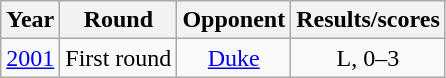<table class="wikitable">
<tr>
<th>Year</th>
<th>Round</th>
<th>Opponent</th>
<th>Results/scores</th>
</tr>
<tr style="text-align:center;">
<td><a href='#'>2001</a></td>
<td>First round</td>
<td><a href='#'>Duke</a></td>
<td>L, 0–3</td>
</tr>
</table>
